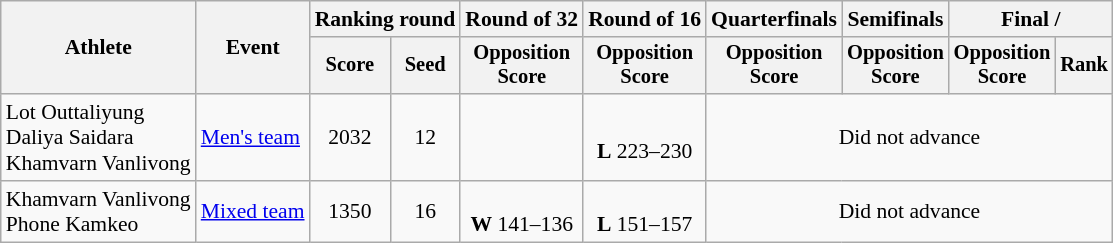<table class="wikitable" style="font-size:90%; text-align:center;">
<tr>
<th rowspan="2">Athlete</th>
<th rowspan="2">Event</th>
<th colspan="2">Ranking round</th>
<th>Round of 32</th>
<th>Round of 16</th>
<th>Quarterfinals</th>
<th>Semifinals</th>
<th colspan=2>Final / </th>
</tr>
<tr style=font-size:95%>
<th>Score</th>
<th>Seed</th>
<th>Opposition<br>Score</th>
<th>Opposition<br>Score</th>
<th>Opposition<br>Score</th>
<th>Opposition<br>Score</th>
<th>Opposition<br>Score</th>
<th>Rank</th>
</tr>
<tr>
<td align=left>Lot Outtaliyung<br>Daliya Saidara<br>Khamvarn Vanlivong</td>
<td align=left><a href='#'>Men's team</a></td>
<td>2032</td>
<td>12</td>
<td></td>
<td><br><strong>L</strong> 223–230</td>
<td colspan=4>Did not advance</td>
</tr>
<tr>
<td align=left>Khamvarn Vanlivong<br>Phone Kamkeo</td>
<td align=left><a href='#'>Mixed team</a></td>
<td>1350</td>
<td>16</td>
<td><br><strong>W</strong> 141–136</td>
<td><br><strong>L</strong> 151–157</td>
<td colspan=4>Did not advance</td>
</tr>
</table>
